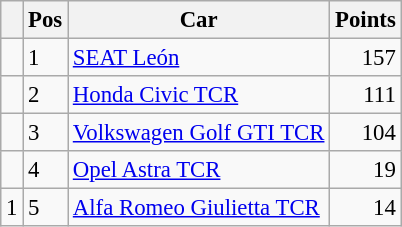<table class="wikitable" style="font-size: 95%;">
<tr>
<th></th>
<th>Pos</th>
<th>Car</th>
<th>Points</th>
</tr>
<tr>
<td align="left"></td>
<td>1</td>
<td><a href='#'>SEAT León</a></td>
<td align="right">157</td>
</tr>
<tr>
<td align="left"></td>
<td>2</td>
<td><a href='#'>Honda Civic TCR</a></td>
<td align="right">111</td>
</tr>
<tr>
<td align="left"></td>
<td>3</td>
<td><a href='#'>Volkswagen Golf GTI TCR</a></td>
<td align="right">104</td>
</tr>
<tr>
<td align="left"></td>
<td>4</td>
<td><a href='#'>Opel Astra TCR</a></td>
<td align="right">19</td>
</tr>
<tr>
<td align="left"> 1</td>
<td>5</td>
<td><a href='#'>Alfa Romeo Giulietta TCR</a></td>
<td align="right">14</td>
</tr>
</table>
